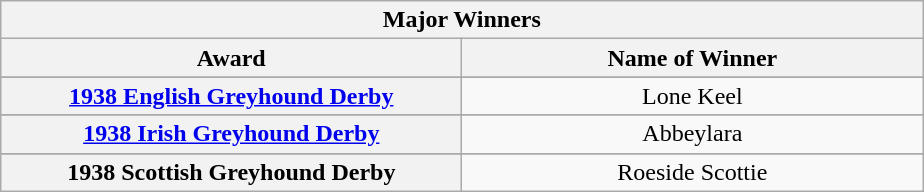<table class="wikitable">
<tr>
<th colspan="2">Major Winners</th>
</tr>
<tr>
<th width=300>Award</th>
<th width=300>Name of Winner</th>
</tr>
<tr>
</tr>
<tr align=center>
<th><a href='#'>1938 English Greyhound Derby</a></th>
<td>Lone Keel</td>
</tr>
<tr>
</tr>
<tr align=center>
<th><a href='#'>1938 Irish Greyhound Derby</a></th>
<td>Abbeylara</td>
</tr>
<tr>
</tr>
<tr align=center>
<th>1938 Scottish Greyhound Derby </th>
<td>Roeside Scottie</td>
</tr>
</table>
